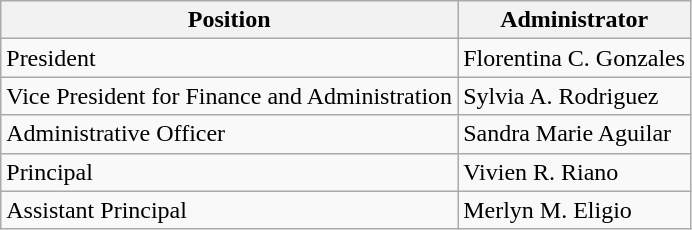<table class="wikitable">
<tr>
<th>Position</th>
<th>Administrator</th>
</tr>
<tr>
<td>President</td>
<td>Florentina C. Gonzales</td>
</tr>
<tr>
<td>Vice President for Finance and Administration</td>
<td>Sylvia A. Rodriguez</td>
</tr>
<tr>
<td>Administrative Officer</td>
<td>Sandra Marie Aguilar</td>
</tr>
<tr>
<td>Principal</td>
<td>Vivien R. Riano</td>
</tr>
<tr>
<td>Assistant Principal</td>
<td>Merlyn M. Eligio</td>
</tr>
</table>
